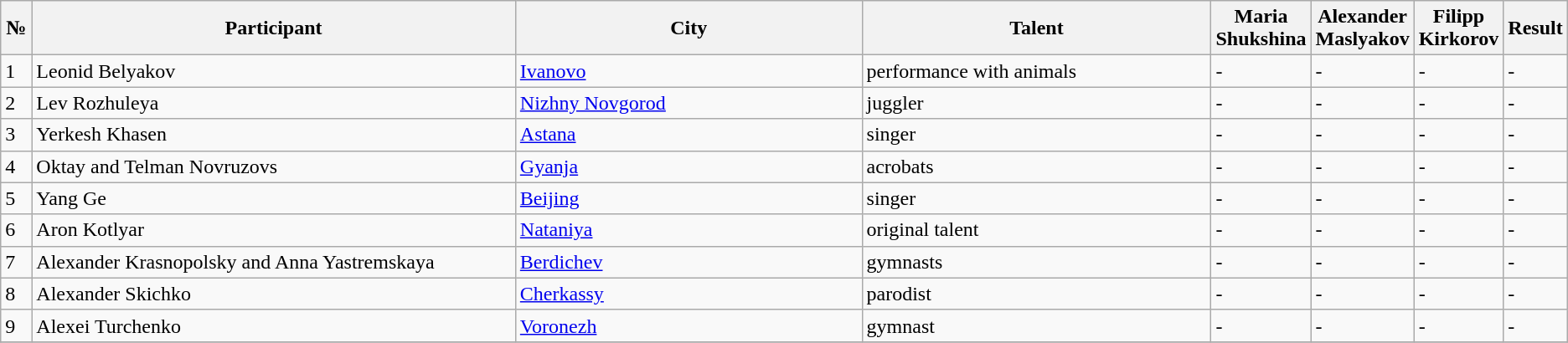<table class="wikitable">
<tr>
<th width="2%">№</th>
<th width="35%">Participant</th>
<th width="25%">City</th>
<th width="25%">Talent</th>
<th width="3%">Maria Shukshina</th>
<th width="3%">Alexander Maslyakov</th>
<th width="3%">Filipp Kirkorov</th>
<th width="3%">Result</th>
</tr>
<tr>
<td>1</td>
<td>Leonid Belyakov</td>
<td><a href='#'>Ivanovo</a></td>
<td>performance with animals</td>
<td>-</td>
<td>-</td>
<td>-</td>
<td>-</td>
</tr>
<tr>
<td>2</td>
<td>Lev Rozhuleya</td>
<td><a href='#'>Nizhny Novgorod</a></td>
<td>juggler</td>
<td>-</td>
<td>-</td>
<td>-</td>
<td>-</td>
</tr>
<tr>
<td>3</td>
<td>Yerkesh Khasen</td>
<td><a href='#'>Astana</a></td>
<td>singer</td>
<td>-</td>
<td>-</td>
<td>-</td>
<td>-</td>
</tr>
<tr>
<td>4</td>
<td>Oktay and Telman Novruzovs</td>
<td><a href='#'>Gyanja</a></td>
<td>acrobats</td>
<td>-</td>
<td>-</td>
<td>-</td>
<td>-</td>
</tr>
<tr>
<td>5</td>
<td>Yang Ge</td>
<td><a href='#'>Beijing</a></td>
<td>singer</td>
<td>-</td>
<td>-</td>
<td>-</td>
<td>-</td>
</tr>
<tr>
<td>6</td>
<td>Aron Kotlyar</td>
<td><a href='#'>Nataniya</a></td>
<td>original talent</td>
<td>-</td>
<td>-</td>
<td>-</td>
<td>-</td>
</tr>
<tr>
<td>7</td>
<td>Alexander Krasnopolsky and Anna Yastremskaya</td>
<td><a href='#'>Berdichev</a></td>
<td>gymnasts</td>
<td>-</td>
<td>-</td>
<td>-</td>
<td>-</td>
</tr>
<tr>
<td>8</td>
<td>Alexander Skichko</td>
<td><a href='#'>Cherkassy</a></td>
<td>parodist</td>
<td>-</td>
<td>-</td>
<td>-</td>
<td>-</td>
</tr>
<tr>
<td>9</td>
<td>Alexei Turchenko</td>
<td><a href='#'>Voronezh</a></td>
<td>gymnast</td>
<td>-</td>
<td>-</td>
<td>-</td>
<td>-</td>
</tr>
<tr>
</tr>
</table>
